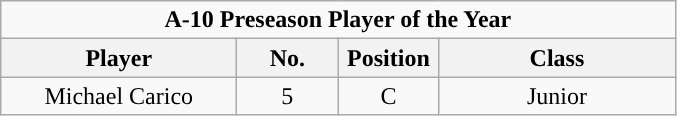<table class="wikitable" style="text-align:center">
<tr>
<td colspan="5"><strong>A-10 Preseason Player of the Year</strong></td>
</tr>
<tr>
<th style="width:150px; ">Player</th>
<th style="width:60px; ">No.</th>
<th style="width:60px; ">Position</th>
<th style="width:150px; ">Class</th>
</tr>
<tr>
<td>Michael Carico</td>
<td>5</td>
<td>C</td>
<td>Junior</td>
</tr>
</table>
